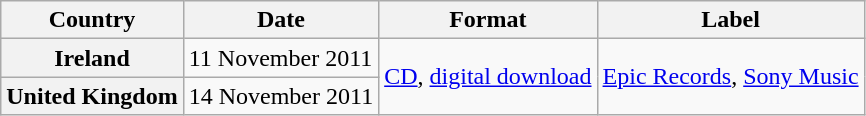<table class="wikitable plainrowheaders">
<tr>
<th scope="col">Country</th>
<th scope="col">Date</th>
<th scope="col">Format</th>
<th scope="col">Label</th>
</tr>
<tr>
<th scope="row">Ireland</th>
<td>11 November 2011</td>
<td rowspan="2"><a href='#'>CD</a>, <a href='#'>digital download</a></td>
<td rowspan="2"><a href='#'>Epic Records</a>, <a href='#'>Sony Music</a></td>
</tr>
<tr>
<th scope="row">United Kingdom</th>
<td>14 November 2011</td>
</tr>
</table>
